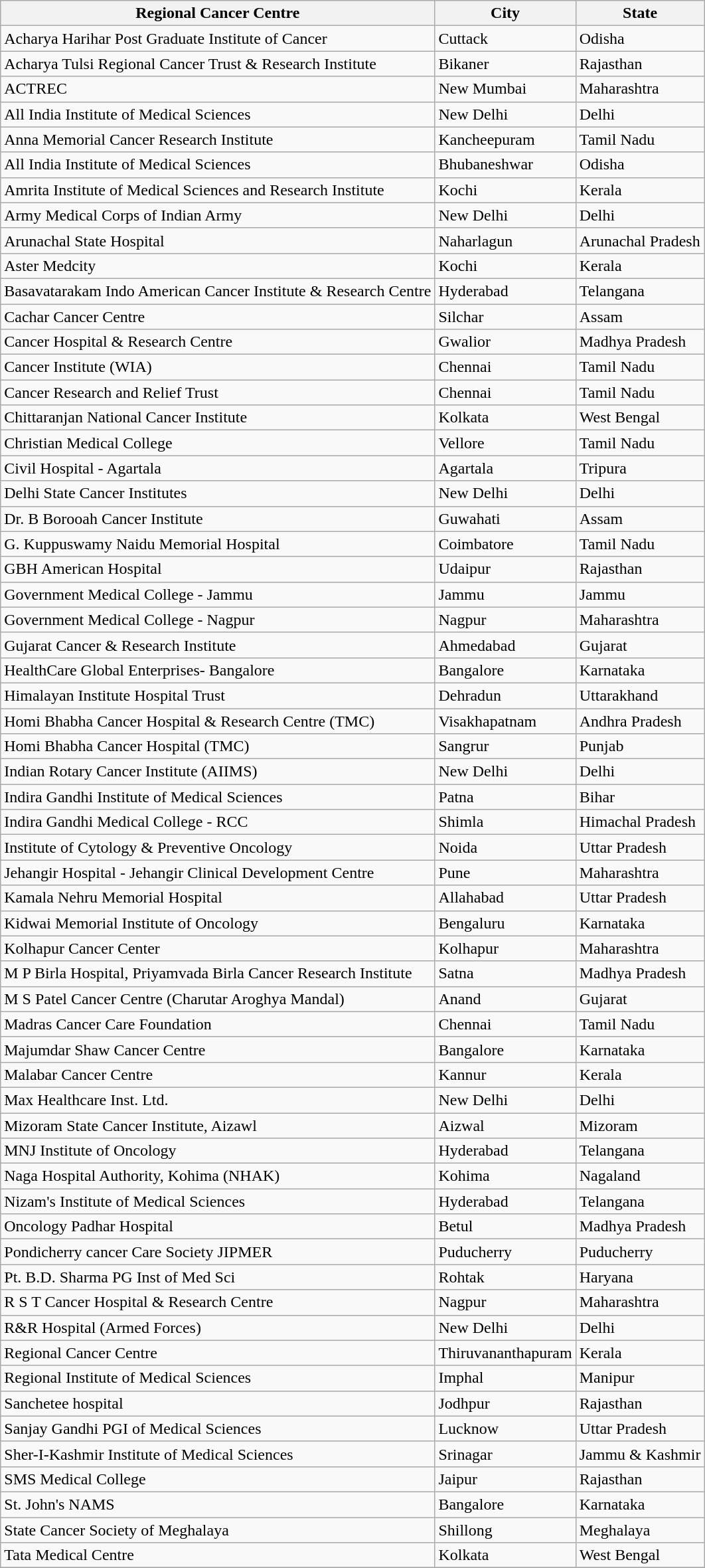<table class="wikitable sortable">
<tr>
<th>Regional Cancer Centre</th>
<th>City</th>
<th>State</th>
</tr>
<tr>
<td>Acharya Harihar Post Graduate Institute of Cancer</td>
<td>Cuttack</td>
<td>Odisha</td>
</tr>
<tr>
<td>Acharya Tulsi Regional Cancer Trust & Research Institute</td>
<td>Bikaner</td>
<td>Rajasthan</td>
</tr>
<tr>
<td>ACTREC</td>
<td>New Mumbai</td>
<td>Maharashtra</td>
</tr>
<tr>
<td>All India Institute of Medical Sciences</td>
<td>New Delhi</td>
<td>Delhi</td>
</tr>
<tr>
<td>Anna Memorial Cancer Research Institute</td>
<td>Kancheepuram</td>
<td>Tamil Nadu</td>
</tr>
<tr>
<td>All India Institute of Medical Sciences</td>
<td>Bhubaneshwar</td>
<td>Odisha</td>
</tr>
<tr>
<td>Amrita Institute of Medical Sciences and Research Institute</td>
<td>Kochi</td>
<td>Kerala</td>
</tr>
<tr>
<td>Army Medical Corps of Indian Army</td>
<td>New Delhi</td>
<td>Delhi</td>
</tr>
<tr>
<td>Arunachal State Hospital</td>
<td>Naharlagun</td>
<td>Arunachal Pradesh</td>
</tr>
<tr>
<td>Aster Medcity</td>
<td>Kochi</td>
<td>Kerala</td>
</tr>
<tr>
<td>Basavatarakam Indo American Cancer Institute & Research Centre</td>
<td>Hyderabad</td>
<td>Telangana</td>
</tr>
<tr>
<td>Cachar Cancer Centre</td>
<td>Silchar</td>
<td>Assam</td>
</tr>
<tr>
<td>Cancer Hospital & Research Centre</td>
<td>Gwalior</td>
<td>Madhya Pradesh</td>
</tr>
<tr>
<td>Cancer Institute (WIA)</td>
<td>Chennai</td>
<td>Tamil Nadu</td>
</tr>
<tr>
<td>Cancer Research and Relief Trust</td>
<td>Chennai</td>
<td>Tamil Nadu</td>
</tr>
<tr>
<td>Chittaranjan National Cancer Institute</td>
<td>Kolkata</td>
<td>West Bengal</td>
</tr>
<tr>
<td>Christian Medical College</td>
<td>Vellore</td>
<td>Tamil Nadu</td>
</tr>
<tr>
<td>Civil Hospital - Agartala</td>
<td>Agartala</td>
<td>Tripura</td>
</tr>
<tr>
<td>Delhi State Cancer Institutes</td>
<td>New Delhi</td>
<td>Delhi</td>
</tr>
<tr>
<td>Dr. B Borooah Cancer Institute</td>
<td>Guwahati</td>
<td>Assam</td>
</tr>
<tr>
<td>G. Kuppuswamy Naidu Memorial Hospital</td>
<td>Coimbatore</td>
<td>Tamil Nadu</td>
</tr>
<tr>
<td>GBH American Hospital</td>
<td>Udaipur</td>
<td>Rajasthan</td>
</tr>
<tr>
<td>Government Medical College - Jammu</td>
<td>Jammu</td>
<td>Jammu</td>
</tr>
<tr>
<td>Government Medical College - Nagpur</td>
<td>Nagpur</td>
<td>Maharashtra</td>
</tr>
<tr>
<td>Gujarat Cancer & Research Institute</td>
<td>Ahmedabad</td>
<td>Gujarat</td>
</tr>
<tr>
<td>HealthCare Global Enterprises- Bangalore</td>
<td>Bangalore</td>
<td>Karnataka</td>
</tr>
<tr>
<td>Himalayan Institute Hospital Trust</td>
<td>Dehradun</td>
<td>Uttarakhand</td>
</tr>
<tr>
<td>Homi Bhabha Cancer Hospital & Research Centre (TMC)</td>
<td>Visakhapatnam</td>
<td>Andhra Pradesh</td>
</tr>
<tr>
<td>Homi Bhabha Cancer Hospital (TMC)</td>
<td>Sangrur</td>
<td>Punjab</td>
</tr>
<tr>
<td>Indian Rotary Cancer Institute (AIIMS)</td>
<td>New Delhi</td>
<td>Delhi</td>
</tr>
<tr>
<td>Indira Gandhi Institute of Medical Sciences</td>
<td>Patna</td>
<td>Bihar</td>
</tr>
<tr>
<td>Indira Gandhi Medical College - RCC</td>
<td>Shimla</td>
<td>Himachal Pradesh</td>
</tr>
<tr>
<td>Institute of Cytology & Preventive Oncology</td>
<td>Noida</td>
<td>Uttar Pradesh</td>
</tr>
<tr>
<td>Jehangir Hospital - Jehangir Clinical Development Centre</td>
<td>Pune</td>
<td>Maharashtra</td>
</tr>
<tr>
<td>Kamala Nehru Memorial Hospital</td>
<td>Allahabad</td>
<td>Uttar Pradesh</td>
</tr>
<tr>
<td>Kidwai Memorial Institute of Oncology</td>
<td>Bengaluru</td>
<td>Karnataka</td>
</tr>
<tr>
<td>Kolhapur Cancer Center</td>
<td>Kolhapur</td>
<td>Maharashtra</td>
</tr>
<tr>
<td>M P Birla Hospital, Priyamvada Birla Cancer Research Institute</td>
<td>Satna</td>
<td>Madhya Pradesh</td>
</tr>
<tr>
<td>M S Patel Cancer Centre (Charutar Aroghya Mandal)</td>
<td>Anand</td>
<td>Gujarat</td>
</tr>
<tr>
<td>Madras Cancer Care Foundation</td>
<td>Chennai</td>
<td>Tamil Nadu</td>
</tr>
<tr>
<td>Majumdar Shaw Cancer Centre</td>
<td>Bangalore</td>
<td>Karnataka</td>
</tr>
<tr>
<td>Malabar Cancer Centre</td>
<td>Kannur</td>
<td>Kerala</td>
</tr>
<tr>
<td>Max Healthcare Inst. Ltd.</td>
<td>New Delhi</td>
<td>Delhi</td>
</tr>
<tr>
<td>Mizoram State Cancer Institute, Aizawl</td>
<td>Aizwal</td>
<td>Mizoram</td>
</tr>
<tr>
<td>MNJ Institute of Oncology</td>
<td>Hyderabad</td>
<td>Telangana</td>
</tr>
<tr>
<td>Naga Hospital Authority, Kohima (NHAK)</td>
<td>Kohima</td>
<td>Nagaland</td>
</tr>
<tr>
<td>Nizam's Institute of Medical Sciences</td>
<td>Hyderabad</td>
<td>Telangana</td>
</tr>
<tr>
<td>Oncology Padhar Hospital</td>
<td>Betul</td>
<td>Madhya Pradesh</td>
</tr>
<tr>
<td>Pondicherry cancer Care Society JIPMER</td>
<td>Puducherry</td>
<td>Puducherry</td>
</tr>
<tr>
<td>Pt. B.D. Sharma PG Inst of Med Sci</td>
<td>Rohtak</td>
<td>Haryana</td>
</tr>
<tr>
<td>R S T Cancer Hospital & Research Centre</td>
<td>Nagpur</td>
<td>Maharashtra</td>
</tr>
<tr>
<td>R&R Hospital (Armed Forces)</td>
<td>New Delhi</td>
<td>Delhi</td>
</tr>
<tr>
<td>Regional Cancer Centre</td>
<td>Thiruvananthapuram</td>
<td>Kerala</td>
</tr>
<tr>
<td>Regional Institute of Medical Sciences</td>
<td>Imphal</td>
<td>Manipur</td>
</tr>
<tr>
<td>Sanchetee hospital</td>
<td>Jodhpur</td>
<td>Rajasthan</td>
</tr>
<tr>
<td>Sanjay Gandhi PGI of Medical Sciences</td>
<td>Lucknow</td>
<td>Uttar Pradesh</td>
</tr>
<tr>
<td>Sher-I-Kashmir Institute of Medical Sciences</td>
<td>Srinagar</td>
<td>Jammu & Kashmir</td>
</tr>
<tr>
<td>SMS Medical College</td>
<td>Jaipur</td>
<td>Rajasthan</td>
</tr>
<tr>
<td>St. John's NAMS</td>
<td>Bangalore</td>
<td>Karnataka</td>
</tr>
<tr>
<td>State Cancer Society of Meghalaya</td>
<td>Shillong</td>
<td>Meghalaya</td>
</tr>
<tr>
<td>Tata Medical Centre</td>
<td>Kolkata</td>
<td>West Bengal</td>
</tr>
<tr>
</tr>
</table>
